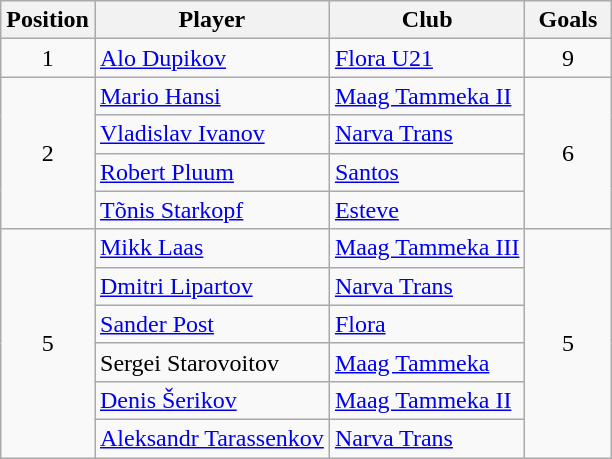<table class="wikitable">
<tr>
<th width="50px">Position</th>
<th>Player</th>
<th>Club</th>
<th width="50px">Goals</th>
</tr>
<tr>
<td align=center>1</td>
<td> <a href='#'>Alo Dupikov</a></td>
<td><a href='#'>Flora U21</a></td>
<td align=center>9</td>
</tr>
<tr>
<td rowspan=4 align=center>2</td>
<td> <a href='#'>Mario Hansi</a></td>
<td><a href='#'>Maag Tammeka II</a></td>
<td rowspan=4 align=center>6</td>
</tr>
<tr>
<td> <a href='#'>Vladislav Ivanov</a></td>
<td><a href='#'>Narva Trans</a></td>
</tr>
<tr>
<td> <a href='#'>Robert Pluum</a></td>
<td><a href='#'>Santos</a></td>
</tr>
<tr>
<td> <a href='#'>Tõnis Starkopf</a></td>
<td><a href='#'>Esteve</a></td>
</tr>
<tr>
<td rowspan=6 align=center>5</td>
<td> <a href='#'>Mikk Laas</a></td>
<td><a href='#'>Maag Tammeka III</a></td>
<td rowspan=6 align=center>5</td>
</tr>
<tr>
<td> <a href='#'>Dmitri Lipartov</a></td>
<td><a href='#'>Narva Trans</a></td>
</tr>
<tr>
<td> <a href='#'>Sander Post</a></td>
<td><a href='#'>Flora</a></td>
</tr>
<tr>
<td> Sergei Starovoitov</td>
<td><a href='#'>Maag Tammeka</a></td>
</tr>
<tr>
<td> <a href='#'>Denis Šerikov</a></td>
<td><a href='#'>Maag Tammeka II</a></td>
</tr>
<tr>
<td> <a href='#'>Aleksandr Tarassenkov</a></td>
<td><a href='#'>Narva Trans</a></td>
</tr>
</table>
